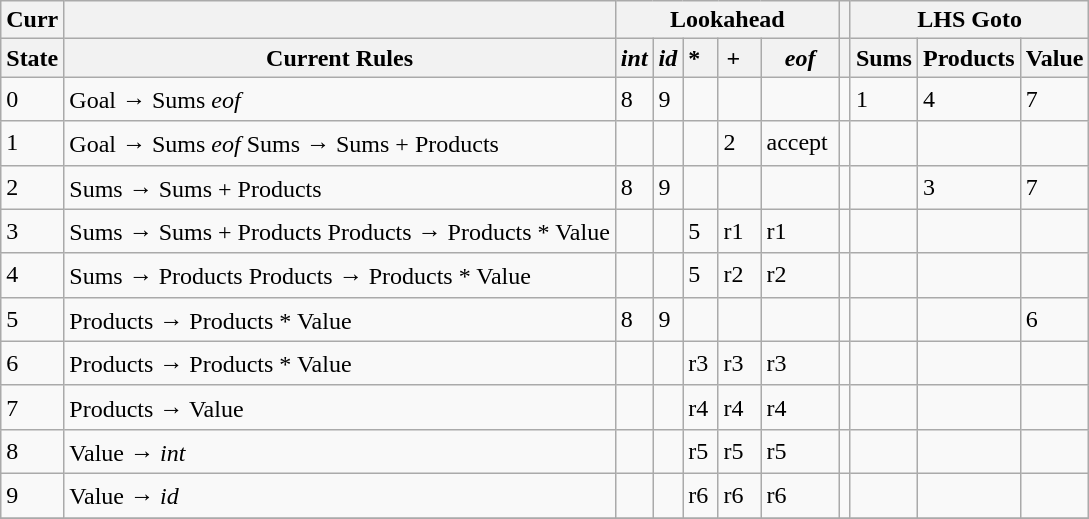<table class="wikitable">
<tr>
<th>Curr</th>
<th></th>
<th colspan="5">Lookahead</th>
<th></th>
<th colspan="3">LHS Goto</th>
</tr>
<tr>
<th>State</th>
<th>Current Rules</th>
<th><em>int</em></th>
<th><em>id</em></th>
<th>*   </th>
<th>+  </th>
<th><em>eof</em></th>
<th></th>
<th>Sums</th>
<th>Products</th>
<th>Value</th>
</tr>
<tr>
<td>0</td>
<td>Goal → <big></big> Sums <em>eof</em></td>
<td>8</td>
<td>9</td>
<td></td>
<td></td>
<td></td>
<td></td>
<td>1</td>
<td>4</td>
<td>7</td>
</tr>
<tr>
<td>1</td>
<td>Goal → Sums <big></big> <em>eof</em>  Sums → Sums <big></big> + Products</td>
<td></td>
<td></td>
<td></td>
<td>2</td>
<td>accept </td>
<td></td>
<td></td>
<td></td>
<td></td>
</tr>
<tr>
<td>2</td>
<td>Sums → Sums + <big></big> Products</td>
<td>8</td>
<td>9</td>
<td></td>
<td></td>
<td></td>
<td></td>
<td></td>
<td>3</td>
<td>7</td>
</tr>
<tr>
<td>3</td>
<td>Sums → Sums + Products <big></big>  Products → Products <big></big> * Value</td>
<td></td>
<td></td>
<td>5</td>
<td>r1  </td>
<td>r1  </td>
<td></td>
<td></td>
<td></td>
<td></td>
</tr>
<tr>
<td>4</td>
<td>Sums → Products <big></big>  Products → Products <big></big> * Value</td>
<td></td>
<td></td>
<td>5</td>
<td>r2  </td>
<td>r2  </td>
<td></td>
<td></td>
<td></td>
<td></td>
</tr>
<tr>
<td>5</td>
<td>Products → Products * <big></big> Value</td>
<td>8</td>
<td>9</td>
<td></td>
<td></td>
<td></td>
<td></td>
<td></td>
<td></td>
<td>6</td>
</tr>
<tr>
<td>6</td>
<td>Products → Products * Value <big></big></td>
<td></td>
<td></td>
<td>r3</td>
<td>r3</td>
<td>r3</td>
<td></td>
<td></td>
<td></td>
<td></td>
</tr>
<tr>
<td>7</td>
<td>Products → Value <big></big></td>
<td></td>
<td></td>
<td>r4</td>
<td>r4</td>
<td>r4</td>
<td></td>
<td></td>
<td></td>
<td></td>
</tr>
<tr>
<td>8</td>
<td>Value → <em>int</em> <big></big></td>
<td></td>
<td></td>
<td>r5</td>
<td>r5</td>
<td>r5</td>
<td></td>
<td></td>
<td></td>
<td></td>
</tr>
<tr>
<td>9</td>
<td>Value → <em>id</em> <big></big></td>
<td></td>
<td></td>
<td>r6</td>
<td>r6</td>
<td>r6</td>
<td></td>
<td></td>
<td></td>
<td></td>
</tr>
<tr>
</tr>
</table>
